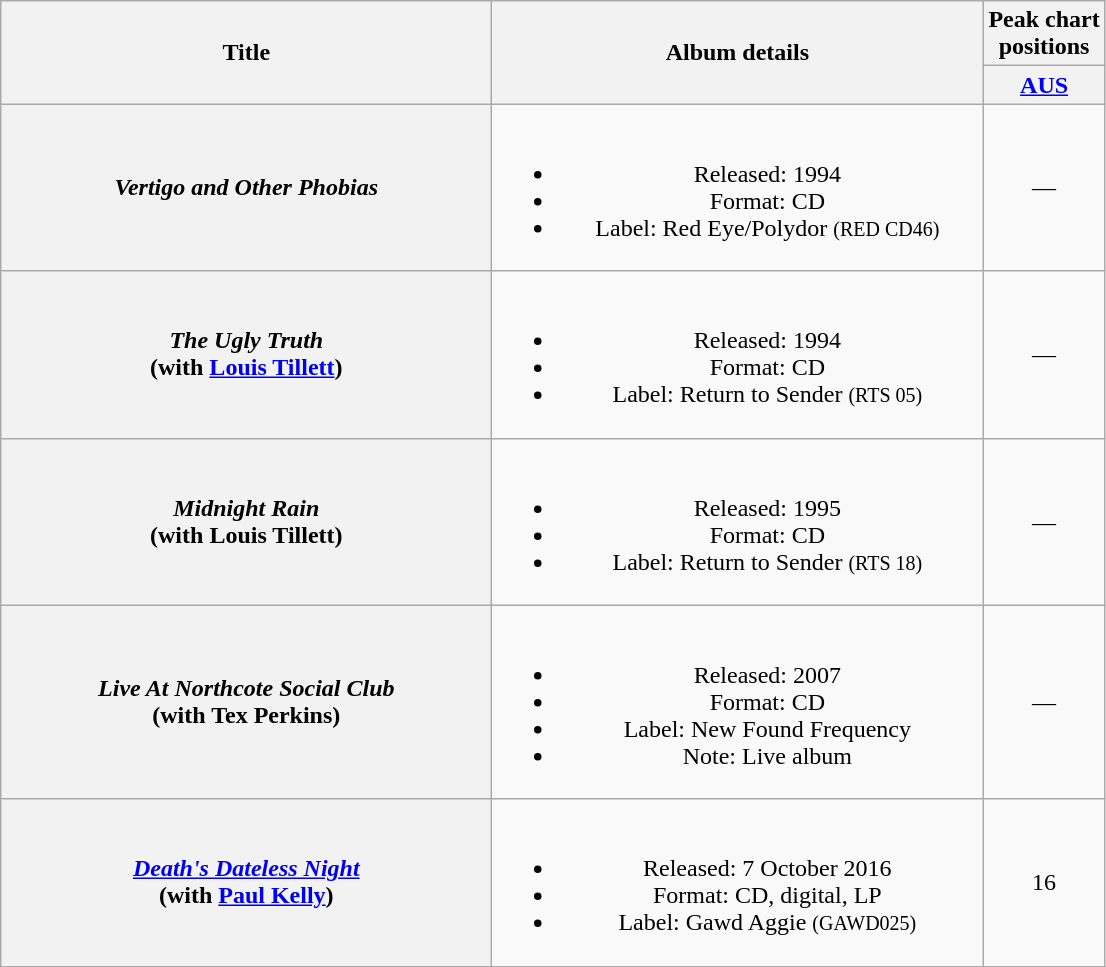<table class="wikitable plainrowheaders" style="text-align:center;" border="1">
<tr>
<th scope="col" rowspan="2" style="width:20em;">Title</th>
<th scope="col" rowspan="2" style="width:20em;">Album details</th>
<th scope="col" colspan="1">Peak chart<br>positions</th>
</tr>
<tr>
<th scope="col" style="text-align:center;"><a href='#'>AUS</a><br></th>
</tr>
<tr>
<th scope="row"><em>Vertigo and Other Phobias</em></th>
<td><br><ul><li>Released: 1994</li><li>Format: CD</li><li>Label: Red Eye/Polydor <small>(RED CD46)</small></li></ul></td>
<td align="center">—</td>
</tr>
<tr>
<th scope="row"><em>The Ugly Truth</em> <br> (with <a href='#'>Louis Tillett</a>)</th>
<td><br><ul><li>Released: 1994</li><li>Format: CD</li><li>Label: Return to Sender <small>(RTS 05)</small></li></ul></td>
<td align="center">—</td>
</tr>
<tr>
<th scope="row"><em>Midnight Rain</em> <br> (with Louis Tillett)</th>
<td><br><ul><li>Released: 1995</li><li>Format: CD</li><li>Label: Return to Sender <small>(RTS 18)</small></li></ul></td>
<td align="center">—</td>
</tr>
<tr>
<th scope="row"><em>Live At Northcote Social Club</em> <br> (with Tex Perkins)</th>
<td><br><ul><li>Released: 2007</li><li>Format: CD</li><li>Label: New Found Frequency</li><li>Note: Live album</li></ul></td>
<td align="center">—</td>
</tr>
<tr>
<th scope="row"><em><a href='#'>Death's Dateless Night</a></em> <br> (with <a href='#'>Paul Kelly</a>)</th>
<td><br><ul><li>Released: 7 October 2016</li><li>Format: CD, digital, LP</li><li>Label: Gawd Aggie <small>(GAWD025)</small></li></ul></td>
<td align="center">16</td>
</tr>
<tr>
</tr>
</table>
